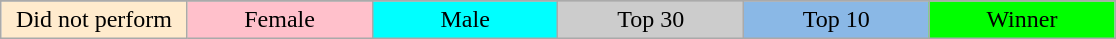<table class="wikitable" style="margin:1em auto; text-align:center;">
<tr>
</tr>
<tr>
<td style="background:#ffebcd; width:15%;">Did not perform</td>
<td style="background:pink; width:15%;">Female</td>
<td style="background:cyan; width:15%;">Male</td>
<td style="background:#ccc; width:15%;">Top 30</td>
<td style="background:#8ab8e6; width:15%;">Top 10</td>
<td style="background:lime; width:15%;">Winner</td>
</tr>
</table>
